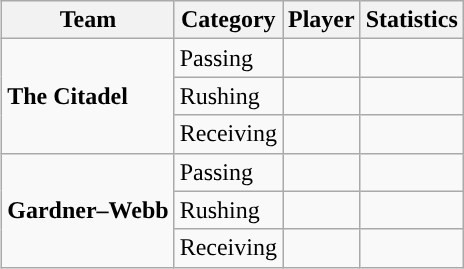<table class="wikitable" style="float: right;">
<tr>
<th>Team</th>
<th>Category</th>
<th>Player</th>
<th>Statistics</th>
</tr>
<tr>
<td rowspan=3><strong>The Citadel</strong></td>
<td>Passing</td>
<td></td>
<td></td>
</tr>
<tr>
<td>Rushing</td>
<td></td>
<td></td>
</tr>
<tr>
<td>Receiving</td>
<td></td>
<td></td>
</tr>
<tr>
<td rowspan=3><strong>Gardner–Webb</strong></td>
<td>Passing</td>
<td></td>
<td></td>
</tr>
<tr>
<td>Rushing</td>
<td></td>
<td></td>
</tr>
<tr>
<td>Receiving</td>
<td></td>
<td></td>
</tr>
</table>
